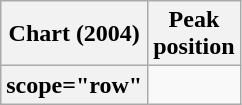<table class="wikitable plainrowheaders sortable">
<tr>
<th scope="col">Chart (2004)</th>
<th scope="col">Peak<br>position</th>
</tr>
<tr>
<th>scope="row" </th>
</tr>
</table>
